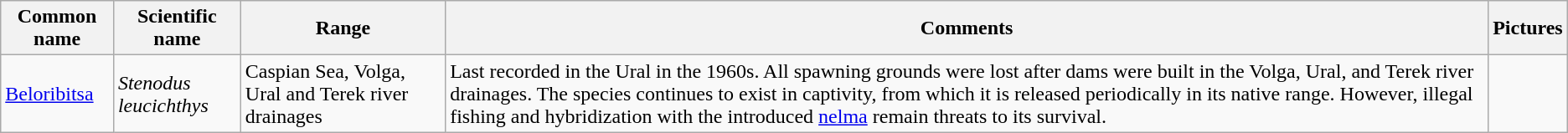<table class="wikitable">
<tr>
<th>Common name</th>
<th>Scientific name</th>
<th>Range</th>
<th class="unsortable">Comments</th>
<th class="unsortable">Pictures</th>
</tr>
<tr>
<td><a href='#'>Beloribitsa</a></td>
<td><em>Stenodus leucichthys</em></td>
<td>Caspian Sea, Volga, Ural and Terek river drainages</td>
<td>Last recorded in the Ural in the 1960s. All spawning grounds were lost after dams were built in the Volga, Ural, and Terek river drainages. The species continues to exist in captivity, from which it is released periodically in its native range. However, illegal fishing and hybridization with the introduced <a href='#'>nelma</a> remain threats to its survival.</td>
<td></td>
</tr>
</table>
